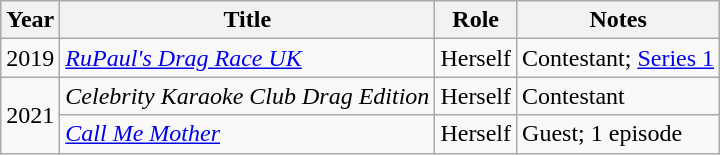<table class="wikitable">
<tr>
<th>Year</th>
<th>Title</th>
<th>Role</th>
<th>Notes</th>
</tr>
<tr>
<td>2019</td>
<td><em><a href='#'>RuPaul's Drag Race UK</a></em></td>
<td>Herself</td>
<td>Contestant; <a href='#'>Series 1</a></td>
</tr>
<tr>
<td rowspan="2">2021</td>
<td><em>Celebrity Karaoke Club Drag Edition</em></td>
<td>Herself</td>
<td>Contestant</td>
</tr>
<tr>
<td><em><a href='#'>Call Me Mother</a></em></td>
<td>Herself</td>
<td>Guest; 1 episode</td>
</tr>
</table>
